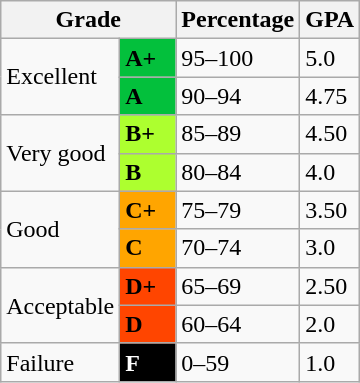<table class="wikitable">
<tr>
<th colspan=2>Grade</th>
<th>Percentage</th>
<th>GPA</th>
</tr>
<tr>
<td rowspan=2>Excellent<br></td>
<td style="width:30px; background:#03c03c;"><strong>A+</strong></td>
<td>95–100</td>
<td>5.0</td>
</tr>
<tr>
<td style="background:#03c03c;"><strong>A</strong></td>
<td>90–94</td>
<td>4.75</td>
</tr>
<tr>
<td rowspan=2>Very good<br></td>
<td style="background:greenyellow;"><strong>B+</strong></td>
<td>85–89</td>
<td>4.50</td>
</tr>
<tr>
<td style="background:greenyellow;"><strong>B</strong></td>
<td>80–84</td>
<td>4.0</td>
</tr>
<tr>
<td rowspan=2>Good<br></td>
<td style="background:orange;"><strong>C+</strong></td>
<td>75–79</td>
<td>3.50</td>
</tr>
<tr>
<td style="background:orange;"><strong>C</strong></td>
<td>70–74</td>
<td>3.0</td>
</tr>
<tr>
<td rowspan=2>Acceptable<br></td>
<td style="background:#ff4500;"><strong>D+</strong></td>
<td>65–69</td>
<td>2.50</td>
</tr>
<tr>
<td style="background:#ff4500;"><strong>D</strong></td>
<td>60–64</td>
<td>2.0</td>
</tr>
<tr>
<td>Failure<br></td>
<td style="background:#000;color:#fff;"><strong>F</strong></td>
<td>0–59</td>
<td>1.0</td>
</tr>
</table>
